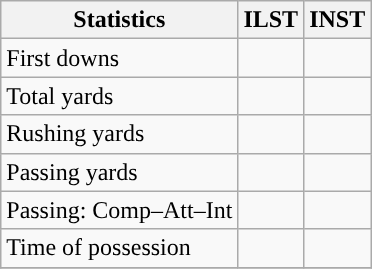<table class="wikitable" style="float: left;">
<tr>
<th>Statistics</th>
<th>ILST</th>
<th>INST</th>
</tr>
<tr>
<td>First downs</td>
<td></td>
<td></td>
</tr>
<tr>
<td>Total yards</td>
<td></td>
<td></td>
</tr>
<tr>
<td>Rushing yards</td>
<td></td>
<td></td>
</tr>
<tr>
<td>Passing yards</td>
<td></td>
<td></td>
</tr>
<tr>
<td>Passing: Comp–Att–Int</td>
<td></td>
<td></td>
</tr>
<tr>
<td>Time of possession</td>
<td></td>
<td></td>
</tr>
<tr>
</tr>
</table>
